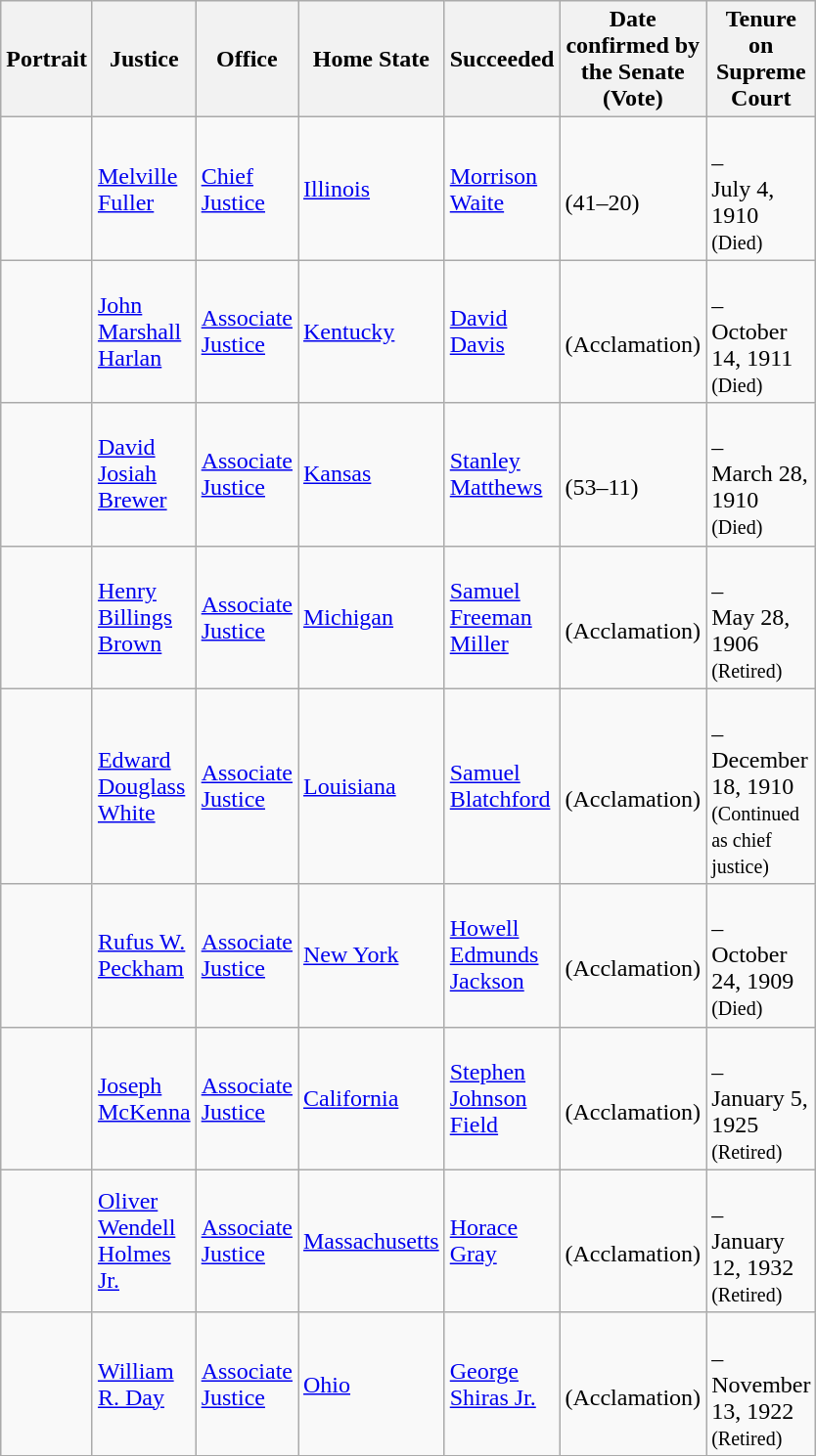<table class="wikitable sortable">
<tr>
<th scope="col" style="width: 10px;">Portrait</th>
<th scope="col" style="width: 10px;">Justice</th>
<th scope="col" style="width: 10px;">Office</th>
<th scope="col" style="width: 10px;">Home State</th>
<th scope="col" style="width: 10px;">Succeeded</th>
<th scope="col" style="width: 10px;">Date confirmed by the Senate<br>(Vote)</th>
<th scope="col" style="width: 10px;">Tenure on Supreme Court</th>
</tr>
<tr>
<td></td>
<td><a href='#'>Melville Fuller</a></td>
<td><a href='#'>Chief Justice</a></td>
<td><a href='#'>Illinois</a></td>
<td><a href='#'>Morrison Waite</a></td>
<td><br>(41–20)</td>
<td><br>–<br>July 4, 1910<br><small>(Died)</small></td>
</tr>
<tr>
<td></td>
<td><a href='#'>John Marshall Harlan</a></td>
<td><a href='#'>Associate Justice</a></td>
<td><a href='#'>Kentucky</a></td>
<td><a href='#'>David Davis</a></td>
<td><br>(Acclamation)</td>
<td><br>–<br>October 14, 1911<br><small>(Died)</small></td>
</tr>
<tr>
<td></td>
<td><a href='#'>David Josiah Brewer</a></td>
<td><a href='#'>Associate Justice</a></td>
<td><a href='#'>Kansas</a></td>
<td><a href='#'>Stanley Matthews</a></td>
<td><br>(53–11)</td>
<td><br>–<br>March 28, 1910<br><small>(Died)</small></td>
</tr>
<tr>
<td></td>
<td><a href='#'>Henry Billings Brown</a></td>
<td><a href='#'>Associate Justice</a></td>
<td><a href='#'>Michigan</a></td>
<td><a href='#'>Samuel Freeman Miller</a></td>
<td><br>(Acclamation)</td>
<td><br>–<br>May 28, 1906<br><small>(Retired)</small></td>
</tr>
<tr>
<td></td>
<td><a href='#'>Edward Douglass White</a></td>
<td><a href='#'>Associate Justice</a></td>
<td><a href='#'>Louisiana</a></td>
<td><a href='#'>Samuel Blatchford</a></td>
<td><br>(Acclamation)</td>
<td><br>–<br>December 18, 1910<br><small>(Continued as chief justice)</small></td>
</tr>
<tr>
<td></td>
<td><a href='#'>Rufus W. Peckham</a></td>
<td><a href='#'>Associate Justice</a></td>
<td><a href='#'>New York</a></td>
<td><a href='#'>Howell Edmunds Jackson</a></td>
<td><br>(Acclamation)</td>
<td><br>–<br>October 24, 1909<br><small>(Died)</small></td>
</tr>
<tr>
<td></td>
<td><a href='#'>Joseph McKenna</a></td>
<td><a href='#'>Associate Justice</a></td>
<td><a href='#'>California</a></td>
<td><a href='#'>Stephen Johnson Field</a></td>
<td><br>(Acclamation)</td>
<td><br>–<br>January 5, 1925<br><small>(Retired)</small></td>
</tr>
<tr>
<td></td>
<td><a href='#'>Oliver Wendell Holmes Jr.</a></td>
<td><a href='#'>Associate Justice</a></td>
<td><a href='#'>Massachusetts</a></td>
<td><a href='#'>Horace Gray</a></td>
<td><br>(Acclamation)</td>
<td><br>–<br>January 12, 1932<br><small>(Retired)</small></td>
</tr>
<tr>
<td></td>
<td><a href='#'>William R. Day</a></td>
<td><a href='#'>Associate Justice</a></td>
<td><a href='#'>Ohio</a></td>
<td><a href='#'>George Shiras Jr.</a></td>
<td><br>(Acclamation)</td>
<td><br>–<br>November 13, 1922<br><small>(Retired)</small></td>
</tr>
<tr>
</tr>
</table>
